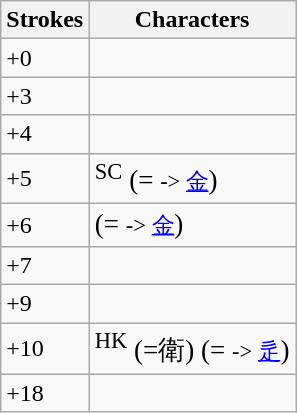<table class="wikitable">
<tr>
<th>Strokes</th>
<th>Characters</th>
</tr>
<tr>
<td>+0</td>
<td style="font-size: large;"></td>
</tr>
<tr>
<td>+3</td>
<td style="font-size: large;"> </td>
</tr>
<tr>
<td>+4</td>
<td style="font-size: large;"></td>
</tr>
<tr>
<td>+5</td>
<td style="font-size: large;">    <sup>SC</sup> (= <small>-> <a href='#'>金</a></small>)</td>
</tr>
<tr>
<td>+6</td>
<td style="font-size: large;">    (= <small>-> <a href='#'>金</a></small>)</td>
</tr>
<tr>
<td>+7</td>
<td style="font-size: large;"></td>
</tr>
<tr>
<td>+9</td>
<td style="font-size: large;">   </td>
</tr>
<tr>
<td>+10</td>
<td style="font-size: large;"><sup>HK</sup> (=衛)  (= <small>-> <a href='#'>辵</a></small>)  </td>
</tr>
<tr>
<td>+18</td>
<td style="font-size: large;"></td>
</tr>
</table>
